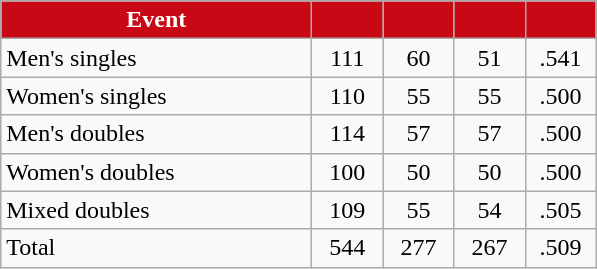<table class="wikitable" style="text-align:center">
<tr>
<th style="background:#C80815; color:white" width="200px">Event</th>
<th style="background:#C80815; color:white" width="40px"></th>
<th style="background:#C80815; color:white" width="40px"></th>
<th style="background:#C80815; color:white" width="40px"></th>
<th style="background:#C80815; color:white" width="40px"></th>
</tr>
<tr>
<td style="text-align:left">Men's singles</td>
<td>111</td>
<td>60</td>
<td>51</td>
<td>.541</td>
</tr>
<tr>
<td style="text-align:left">Women's singles</td>
<td>110</td>
<td>55</td>
<td>55</td>
<td>.500</td>
</tr>
<tr>
<td style="text-align:left">Men's doubles</td>
<td>114</td>
<td>57</td>
<td>57</td>
<td>.500</td>
</tr>
<tr>
<td style="text-align:left">Women's doubles</td>
<td>100</td>
<td>50</td>
<td>50</td>
<td>.500</td>
</tr>
<tr>
<td style="text-align:left">Mixed doubles</td>
<td>109</td>
<td>55</td>
<td>54</td>
<td>.505</td>
</tr>
<tr>
<td style="text-align:left">Total</td>
<td>544</td>
<td>277</td>
<td>267</td>
<td>.509</td>
</tr>
</table>
